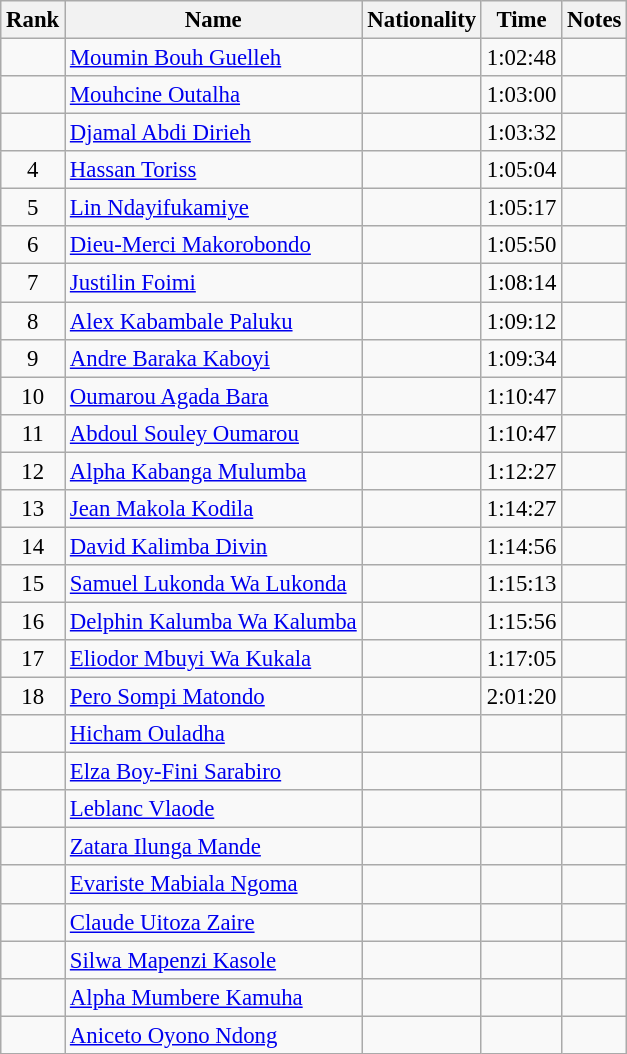<table class="wikitable sortable" style="text-align:center;font-size:95%">
<tr>
<th>Rank</th>
<th>Name</th>
<th>Nationality</th>
<th>Time</th>
<th>Notes</th>
</tr>
<tr>
<td></td>
<td align=left><a href='#'>Moumin Bouh Guelleh</a></td>
<td align=left></td>
<td>1:02:48</td>
<td></td>
</tr>
<tr>
<td></td>
<td align=left><a href='#'>Mouhcine Outalha</a></td>
<td align=left></td>
<td>1:03:00</td>
<td></td>
</tr>
<tr>
<td></td>
<td align=left><a href='#'>Djamal Abdi Dirieh</a></td>
<td align=left></td>
<td>1:03:32</td>
<td></td>
</tr>
<tr>
<td>4</td>
<td align=left><a href='#'>Hassan Toriss</a></td>
<td align=left></td>
<td>1:05:04</td>
<td></td>
</tr>
<tr>
<td>5</td>
<td align=left><a href='#'>Lin Ndayifukamiye</a></td>
<td align=left></td>
<td>1:05:17</td>
<td></td>
</tr>
<tr>
<td>6</td>
<td align=left><a href='#'>Dieu-Merci Makorobondo</a></td>
<td align=left></td>
<td>1:05:50</td>
<td></td>
</tr>
<tr>
<td>7</td>
<td align=left><a href='#'>Justilin Foimi</a></td>
<td align=left></td>
<td>1:08:14</td>
<td></td>
</tr>
<tr>
<td>8</td>
<td align=left><a href='#'>Alex Kabambale Paluku</a></td>
<td align=left></td>
<td>1:09:12</td>
<td></td>
</tr>
<tr>
<td>9</td>
<td align=left><a href='#'>Andre Baraka Kaboyi</a></td>
<td align=left></td>
<td>1:09:34</td>
<td></td>
</tr>
<tr>
<td>10</td>
<td align=left><a href='#'>Oumarou Agada Bara</a></td>
<td align=left></td>
<td>1:10:47</td>
<td></td>
</tr>
<tr>
<td>11</td>
<td align=left><a href='#'>Abdoul Souley Oumarou</a></td>
<td align=left></td>
<td>1:10:47</td>
<td></td>
</tr>
<tr>
<td>12</td>
<td align=left><a href='#'>Alpha Kabanga Mulumba</a></td>
<td align=left></td>
<td>1:12:27</td>
<td></td>
</tr>
<tr>
<td>13</td>
<td align=left><a href='#'>Jean Makola Kodila</a></td>
<td align=left></td>
<td>1:14:27</td>
<td></td>
</tr>
<tr>
<td>14</td>
<td align=left><a href='#'>David Kalimba Divin</a></td>
<td align=left></td>
<td>1:14:56</td>
<td></td>
</tr>
<tr>
<td>15</td>
<td align=left><a href='#'>Samuel Lukonda Wa Lukonda</a></td>
<td align=left></td>
<td>1:15:13</td>
<td></td>
</tr>
<tr>
<td>16</td>
<td align=left><a href='#'>Delphin Kalumba Wa Kalumba</a></td>
<td align=left></td>
<td>1:15:56</td>
<td></td>
</tr>
<tr>
<td>17</td>
<td align=left><a href='#'>Eliodor Mbuyi Wa Kukala</a></td>
<td align=left></td>
<td>1:17:05</td>
<td></td>
</tr>
<tr>
<td>18</td>
<td align=left><a href='#'>Pero Sompi Matondo</a></td>
<td align=left></td>
<td>2:01:20</td>
<td></td>
</tr>
<tr>
<td></td>
<td align=left><a href='#'>Hicham Ouladha</a></td>
<td align=left></td>
<td></td>
<td></td>
</tr>
<tr>
<td></td>
<td align=left><a href='#'>Elza Boy-Fini Sarabiro</a></td>
<td align=left></td>
<td></td>
<td></td>
</tr>
<tr>
<td></td>
<td align=left><a href='#'>Leblanc Vlaode</a></td>
<td align=left></td>
<td></td>
<td></td>
</tr>
<tr>
<td></td>
<td align=left><a href='#'>Zatara Ilunga Mande</a></td>
<td align=left></td>
<td></td>
<td></td>
</tr>
<tr>
<td></td>
<td align=left><a href='#'>Evariste Mabiala Ngoma</a></td>
<td align=left></td>
<td></td>
<td></td>
</tr>
<tr>
<td></td>
<td align=left><a href='#'>Claude Uitoza Zaire</a></td>
<td align=left></td>
<td></td>
<td></td>
</tr>
<tr>
<td></td>
<td align=left><a href='#'>Silwa Mapenzi Kasole</a></td>
<td align=left></td>
<td></td>
<td></td>
</tr>
<tr>
<td></td>
<td align=left><a href='#'>Alpha Mumbere Kamuha</a></td>
<td align=left></td>
<td></td>
<td></td>
</tr>
<tr>
<td></td>
<td align=left><a href='#'>Aniceto Oyono Ndong</a></td>
<td align=left></td>
<td></td>
<td></td>
</tr>
</table>
